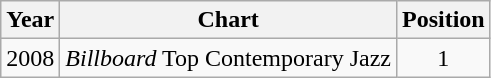<table class="wikitable">
<tr>
<th>Year</th>
<th>Chart</th>
<th>Position</th>
</tr>
<tr>
<td>2008</td>
<td><em>Billboard</em> Top Contemporary Jazz</td>
<td style="text-align:center">1</td>
</tr>
</table>
